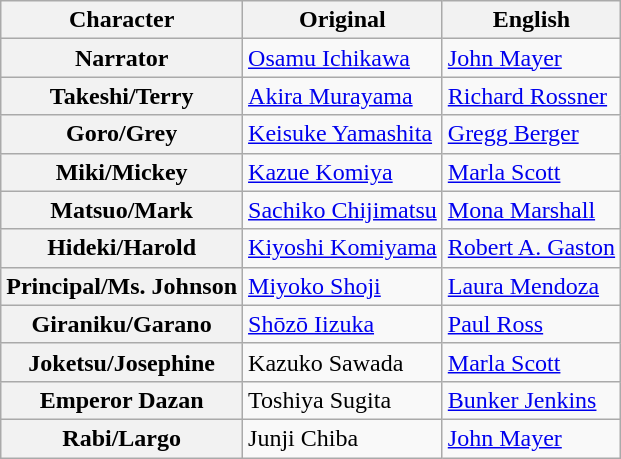<table class="wikitable">
<tr>
<th>Character</th>
<th>Original</th>
<th>English</th>
</tr>
<tr>
<th>Narrator</th>
<td><a href='#'>Osamu Ichikawa</a></td>
<td><a href='#'>John Mayer</a></td>
</tr>
<tr>
<th>Takeshi/Terry</th>
<td><a href='#'>Akira Murayama</a></td>
<td><a href='#'>Richard Rossner</a></td>
</tr>
<tr>
<th>Goro/Grey</th>
<td><a href='#'>Keisuke Yamashita</a></td>
<td><a href='#'>Gregg Berger</a></td>
</tr>
<tr>
<th>Miki/Mickey</th>
<td><a href='#'>Kazue Komiya</a></td>
<td><a href='#'>Marla Scott</a></td>
</tr>
<tr>
<th>Matsuo/Mark</th>
<td><a href='#'>Sachiko Chijimatsu</a></td>
<td><a href='#'>Mona Marshall</a></td>
</tr>
<tr>
<th>Hideki/Harold</th>
<td><a href='#'>Kiyoshi Komiyama</a></td>
<td><a href='#'>Robert A. Gaston</a></td>
</tr>
<tr>
<th>Principal/Ms. Johnson</th>
<td><a href='#'>Miyoko Shoji</a></td>
<td><a href='#'>Laura Mendoza</a></td>
</tr>
<tr>
<th>Giraniku/Garano</th>
<td><a href='#'>Shōzō Iizuka</a></td>
<td><a href='#'>Paul Ross</a></td>
</tr>
<tr>
<th>Joketsu/Josephine</th>
<td>Kazuko Sawada</td>
<td><a href='#'>Marla Scott</a></td>
</tr>
<tr>
<th>Emperor Dazan</th>
<td>Toshiya Sugita</td>
<td><a href='#'>Bunker Jenkins</a></td>
</tr>
<tr>
<th>Rabi/Largo</th>
<td>Junji Chiba</td>
<td><a href='#'>John Mayer</a></td>
</tr>
</table>
